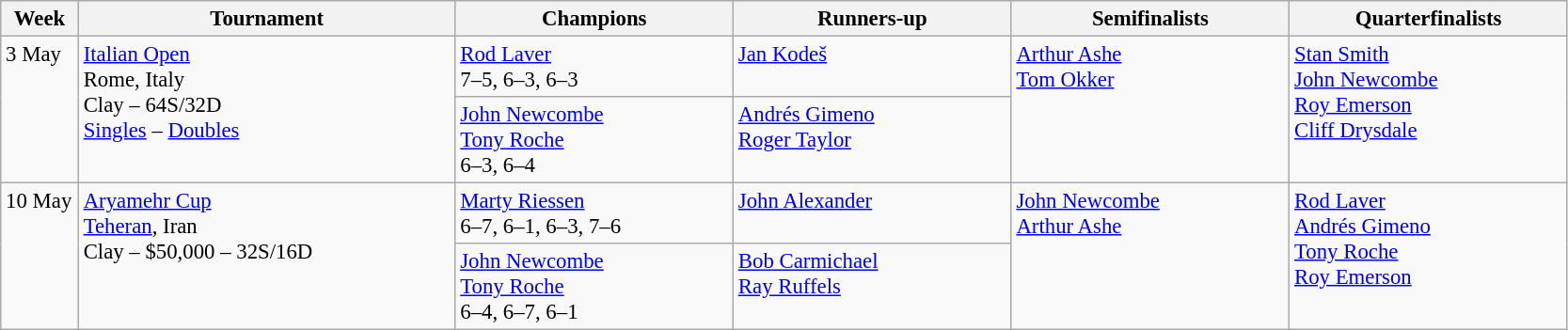<table class=wikitable style=font-size:95%>
<tr>
<th style="width:48px;">Week</th>
<th style="width:260px;">Tournament</th>
<th style="width:190px;">Champions</th>
<th style="width:190px;">Runners-up</th>
<th style="width:190px;">Semifinalists</th>
<th style="width:190px;">Quarterfinalists</th>
</tr>
<tr valign=top>
<td rowspan=2>3 May</td>
<td rowspan=2><a href='#'>Italian Open</a><br> Rome, Italy<br>Clay – 64S/32D <br> <a href='#'>Singles</a> – <a href='#'>Doubles</a></td>
<td> <a href='#'>Rod Laver</a><br>7–5, 6–3, 6–3</td>
<td> <a href='#'>Jan Kodeš</a></td>
<td rowspan=2> <a href='#'>Arthur Ashe</a><br> <a href='#'>Tom Okker</a></td>
<td rowspan=2> <a href='#'>Stan Smith</a><br> <a href='#'>John Newcombe</a><br> <a href='#'>Roy Emerson</a><br> <a href='#'>Cliff Drysdale</a></td>
</tr>
<tr valign=top>
<td> <a href='#'>John Newcombe</a><br> <a href='#'>Tony Roche</a><br>6–3, 6–4</td>
<td> <a href='#'>Andrés Gimeno</a> <br> <a href='#'>Roger Taylor</a></td>
</tr>
<tr valign=top>
<td rowspan=2>10 May</td>
<td rowspan=2><a href='#'>Aryamehr Cup</a><br> <a href='#'>Teheran</a>, Iran <br>Clay – $50,000 – 32S/16D</td>
<td> <a href='#'>Marty Riessen</a><br>6–7, 6–1, 6–3, 7–6</td>
<td> <a href='#'>John Alexander</a></td>
<td rowspan=2> <a href='#'>John Newcombe</a><br> <a href='#'>Arthur Ashe</a></td>
<td rowspan=2> <a href='#'>Rod Laver</a><br> <a href='#'>Andrés Gimeno</a><br> <a href='#'>Tony Roche</a> <br>   <a href='#'>Roy Emerson</a></td>
</tr>
<tr valign=top>
<td> <a href='#'>John Newcombe</a><br> <a href='#'>Tony Roche</a><br>6–4, 6–7, 6–1</td>
<td> <a href='#'>Bob Carmichael</a><br> <a href='#'>Ray Ruffels</a></td>
</tr>
</table>
